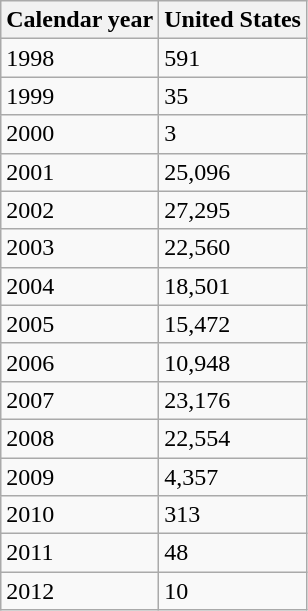<table class="wikitable">
<tr>
<th>Calendar year</th>
<th>United States</th>
</tr>
<tr>
<td>1998</td>
<td>591</td>
</tr>
<tr>
<td>1999</td>
<td>35</td>
</tr>
<tr>
<td>2000</td>
<td>3</td>
</tr>
<tr>
<td>2001</td>
<td>25,096</td>
</tr>
<tr>
<td>2002</td>
<td>27,295</td>
</tr>
<tr>
<td>2003</td>
<td>22,560</td>
</tr>
<tr>
<td>2004</td>
<td>18,501</td>
</tr>
<tr>
<td>2005</td>
<td>15,472</td>
</tr>
<tr>
<td>2006</td>
<td>10,948</td>
</tr>
<tr>
<td>2007</td>
<td>23,176</td>
</tr>
<tr>
<td>2008</td>
<td>22,554</td>
</tr>
<tr>
<td>2009</td>
<td>4,357</td>
</tr>
<tr>
<td>2010</td>
<td>313</td>
</tr>
<tr>
<td>2011</td>
<td>48</td>
</tr>
<tr>
<td>2012</td>
<td>10</td>
</tr>
</table>
